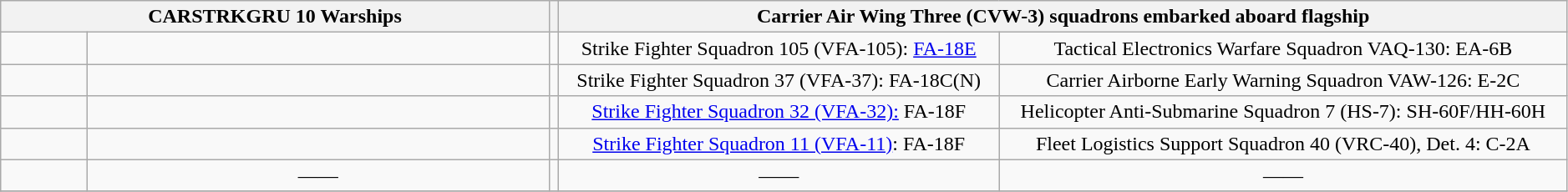<table class="wikitable" style="text-align:center" width=99%>
<tr>
<th colspan="2" width="35%" align="center">CARSTRKGRU 10 Warships</th>
<th colspan="1" width="0%" align="center"></th>
<th colspan="2" align="center">Carrier Air Wing Three (CVW-3) squadrons embarked aboard flagship </th>
</tr>
<tr>
<td></td>
<td></td>
<td></td>
<td>Strike Fighter Squadron 105 (VFA-105): <a href='#'>FA-18E</a></td>
<td>Tactical Electronics Warfare Squadron VAQ-130:  EA-6B</td>
</tr>
<tr>
<td></td>
<td></td>
<td></td>
<td>Strike Fighter Squadron 37 (VFA-37):  FA-18C(N)</td>
<td>Carrier Airborne Early Warning Squadron VAW-126:  E-2C</td>
</tr>
<tr>
<td></td>
<td></td>
<td></td>
<td><a href='#'>Strike Fighter Squadron 32 (VFA-32):</a> FA-18F</td>
<td>Helicopter Anti-Submarine Squadron 7 (HS-7):  SH-60F/HH-60H</td>
</tr>
<tr>
<td></td>
<td></td>
<td></td>
<td><a href='#'>Strike Fighter Squadron 11 (VFA-11)</a>:  FA-18F</td>
<td>Fleet Logistics Support Squadron 40 (VRC-40), Det. 4:  C-2A</td>
</tr>
<tr>
<td></td>
<td>——</td>
<td></td>
<td>——</td>
<td>——</td>
</tr>
<tr>
</tr>
</table>
